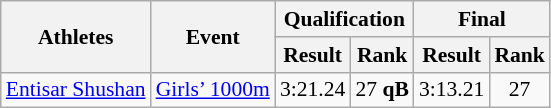<table class="wikitable" border="1" style="font-size:90%">
<tr>
<th rowspan=2>Athletes</th>
<th rowspan=2>Event</th>
<th colspan=2>Qualification</th>
<th colspan=2>Final</th>
</tr>
<tr>
<th>Result</th>
<th>Rank</th>
<th>Result</th>
<th>Rank</th>
</tr>
<tr>
<td><a href='#'>Entisar Shushan</a></td>
<td><a href='#'>Girls’ 1000m</a></td>
<td align=center>3:21.24</td>
<td align=center>27 <strong>qB</strong></td>
<td align=center>3:13.21</td>
<td align=center>27</td>
</tr>
</table>
